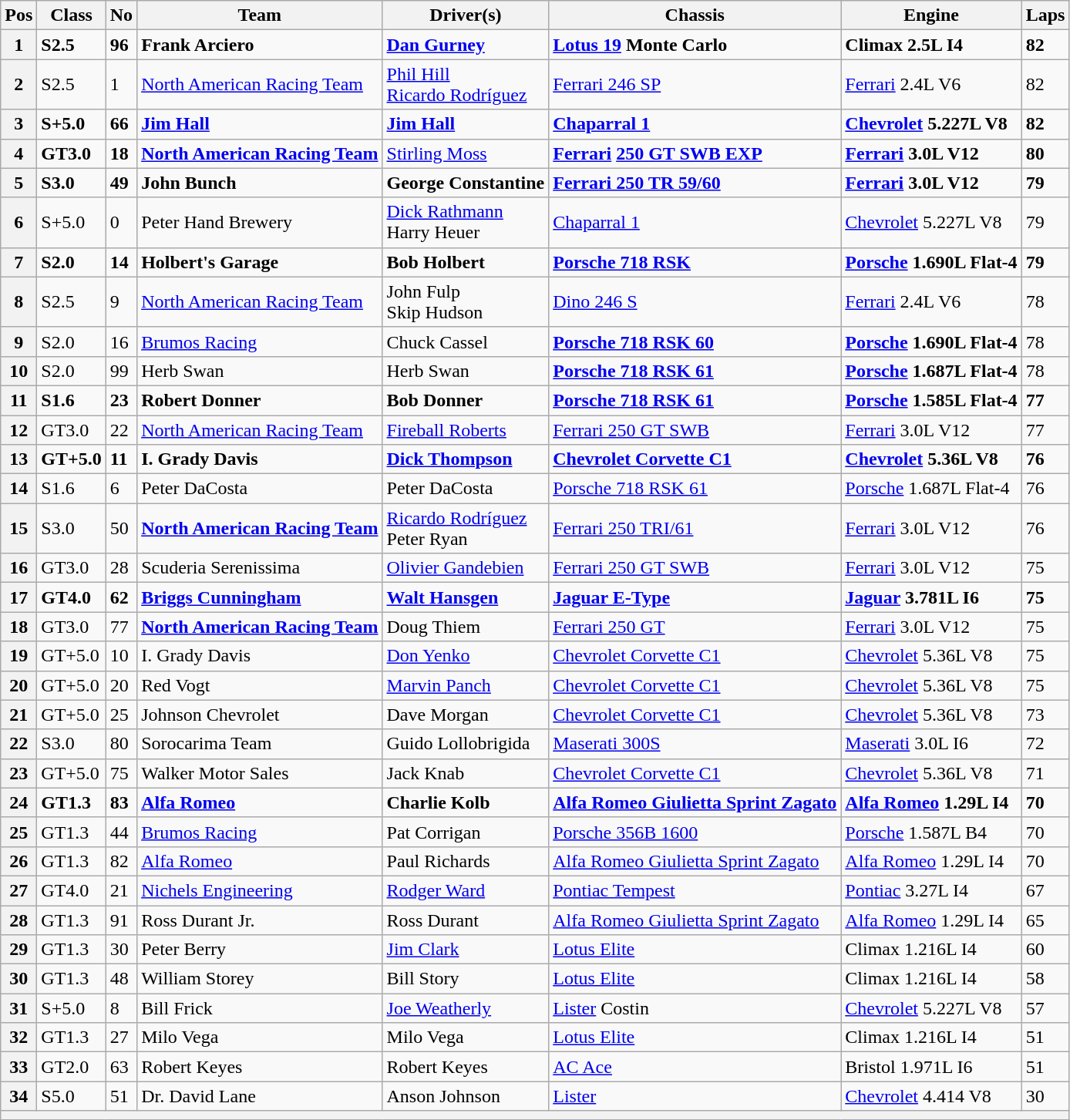<table class="wikitable">
<tr>
<th>Pos</th>
<th>Class</th>
<th>No</th>
<th>Team</th>
<th>Driver(s)</th>
<th>Chassis</th>
<th>Engine</th>
<th>Laps</th>
</tr>
<tr>
<th>1</th>
<td><strong>S2.5</strong></td>
<td><strong>96</strong></td>
<td> <strong>Frank Arciero</strong></td>
<td> <strong><a href='#'>Dan Gurney</a></strong></td>
<td><strong><a href='#'>Lotus 19</a> Monte Carlo</strong></td>
<td><strong>Climax 2.5L I4</strong></td>
<td><strong>82</strong></td>
</tr>
<tr>
<th>2</th>
<td>S2.5</td>
<td>1</td>
<td> <a href='#'>North American Racing Team</a></td>
<td> <a href='#'>Phil Hill</a><br> <a href='#'>Ricardo Rodríguez</a></td>
<td><a href='#'>Ferrari 246 SP</a></td>
<td><a href='#'>Ferrari</a> 2.4L V6</td>
<td>82</td>
</tr>
<tr>
<th><strong>3</strong></th>
<td><strong>S+5.0</strong></td>
<td><strong>66</strong></td>
<td><strong> <a href='#'>Jim Hall</a></strong></td>
<td><strong> <a href='#'>Jim Hall</a></strong></td>
<td><strong><a href='#'>Chaparral 1</a></strong></td>
<td><strong><a href='#'>Chevrolet</a> 5.227L V8</strong></td>
<td><strong>82</strong></td>
</tr>
<tr>
<th>4</th>
<td><strong>GT3.0</strong></td>
<td><strong>18</strong></td>
<td><strong> <a href='#'>North American Racing Team</a></strong></td>
<td> <a href='#'>Stirling Moss</a></td>
<td><strong><a href='#'>Ferrari</a> <a href='#'>250 GT SWB EXP</a></strong></td>
<td><strong><a href='#'>Ferrari</a> 3.0L V12</strong></td>
<td><strong>80</strong></td>
</tr>
<tr>
<th>5</th>
<td><strong>S3.0</strong></td>
<td><strong>49</strong></td>
<td> <strong>John Bunch</strong></td>
<td><strong> George Constantine</strong></td>
<td><strong><a href='#'>Ferrari 250 TR 59/60</a></strong></td>
<td><strong><a href='#'>Ferrari</a> 3.0L V12</strong></td>
<td><strong>79</strong></td>
</tr>
<tr>
<th>6</th>
<td>S+5.0</td>
<td>0</td>
<td> Peter Hand Brewery</td>
<td> <a href='#'>Dick Rathmann</a><br> Harry Heuer</td>
<td><a href='#'>Chaparral 1</a></td>
<td><a href='#'>Chevrolet</a> 5.227L V8</td>
<td>79</td>
</tr>
<tr>
<th>7</th>
<td><strong>S2.0</strong></td>
<td><strong>14</strong></td>
<td><strong> Holbert's Garage</strong></td>
<td><strong> Bob Holbert</strong></td>
<td><a href='#'><strong>Porsche 718 RSK</strong></a></td>
<td><strong><a href='#'>Porsche</a> 1.690L Flat-4</strong></td>
<td><strong>79</strong></td>
</tr>
<tr>
<th>8</th>
<td>S2.5</td>
<td>9</td>
<td> <a href='#'>North American Racing Team</a></td>
<td> John Fulp<br> Skip Hudson</td>
<td><a href='#'>Dino 246 S</a></td>
<td><a href='#'>Ferrari</a> 2.4L V6</td>
<td>78</td>
</tr>
<tr>
<th>9</th>
<td>S2.0</td>
<td>16</td>
<td> <a href='#'>Brumos Racing</a></td>
<td> Chuck Cassel</td>
<td><a href='#'><strong>Porsche 718 RSK 60</strong></a></td>
<td><strong><a href='#'>Porsche</a> 1.690L Flat-4</strong></td>
<td>78</td>
</tr>
<tr>
<th>10</th>
<td>S2.0</td>
<td>99</td>
<td> Herb Swan</td>
<td> Herb Swan</td>
<td><a href='#'><strong>Porsche 718 RSK 61</strong></a></td>
<td><strong><a href='#'>Porsche</a> 1.687L Flat-4</strong></td>
<td>78</td>
</tr>
<tr>
<th>11</th>
<td><strong>S1.6</strong></td>
<td><strong>23</strong></td>
<td><strong> Robert Donner</strong></td>
<td><strong> Bob Donner</strong></td>
<td><a href='#'><strong>Porsche 718 RSK 61</strong></a></td>
<td><strong><a href='#'>Porsche</a> 1.585L Flat-4</strong></td>
<td><strong>77</strong></td>
</tr>
<tr>
<th>12</th>
<td>GT3.0</td>
<td>22</td>
<td> <a href='#'>North American Racing Team</a></td>
<td> <a href='#'>Fireball Roberts</a></td>
<td><a href='#'>Ferrari 250 GT SWB</a></td>
<td><a href='#'>Ferrari</a> 3.0L V12</td>
<td>77</td>
</tr>
<tr>
<th>13</th>
<td><strong>GT+5.0</strong></td>
<td><strong>11</strong></td>
<td><strong> I. Grady Davis</strong></td>
<td><strong> <a href='#'>Dick Thompson</a></strong></td>
<td><strong><a href='#'>Chevrolet Corvette C1</a></strong></td>
<td><strong><a href='#'>Chevrolet</a> 5.36L V8</strong></td>
<td><strong>76</strong></td>
</tr>
<tr>
<th>14</th>
<td>S1.6</td>
<td>6</td>
<td> Peter DaCosta</td>
<td> Peter DaCosta</td>
<td><a href='#'>Porsche 718 RSK 61</a></td>
<td><a href='#'>Porsche</a> 1.687L Flat-4</td>
<td>76</td>
</tr>
<tr>
<th>15</th>
<td>S3.0</td>
<td>50</td>
<td><strong> <a href='#'>North American Racing Team</a></strong></td>
<td> <a href='#'>Ricardo Rodríguez</a><br> Peter Ryan</td>
<td><a href='#'>Ferrari 250 TRI/61</a></td>
<td><a href='#'>Ferrari</a> 3.0L V12</td>
<td>76</td>
</tr>
<tr>
<th>16</th>
<td>GT3.0</td>
<td>28</td>
<td> Scuderia Serenissima</td>
<td> <a href='#'>Olivier Gandebien</a></td>
<td><a href='#'>Ferrari 250 GT SWB</a></td>
<td><a href='#'>Ferrari</a> 3.0L V12</td>
<td>75</td>
</tr>
<tr>
<th>17</th>
<td><strong>GT4.0</strong></td>
<td><strong>62</strong></td>
<td><strong> <a href='#'>Briggs Cunningham</a></strong></td>
<td><strong> <a href='#'>Walt Hansgen</a></strong></td>
<td><strong><a href='#'>Jaguar E-Type</a></strong></td>
<td><strong><a href='#'>Jaguar</a> 3.781L I6</strong></td>
<td><strong>75</strong></td>
</tr>
<tr>
<th>18</th>
<td>GT3.0</td>
<td>77</td>
<td><strong> <a href='#'>North American Racing Team</a></strong></td>
<td> Doug Thiem</td>
<td><a href='#'>Ferrari 250 GT</a></td>
<td><a href='#'>Ferrari</a> 3.0L V12</td>
<td>75</td>
</tr>
<tr>
<th>19</th>
<td>GT+5.0</td>
<td>10</td>
<td> I. Grady Davis</td>
<td> <a href='#'>Don Yenko</a></td>
<td><a href='#'>Chevrolet Corvette C1</a></td>
<td><a href='#'>Chevrolet</a> 5.36L V8</td>
<td>75</td>
</tr>
<tr>
<th>20</th>
<td>GT+5.0</td>
<td>20</td>
<td> Red Vogt</td>
<td> <a href='#'>Marvin Panch</a></td>
<td><a href='#'>Chevrolet Corvette C1</a></td>
<td><a href='#'>Chevrolet</a> 5.36L V8</td>
<td>75</td>
</tr>
<tr>
<th>21</th>
<td>GT+5.0</td>
<td>25</td>
<td> Johnson Chevrolet</td>
<td> Dave Morgan</td>
<td><a href='#'>Chevrolet Corvette C1</a></td>
<td><a href='#'>Chevrolet</a> 5.36L V8</td>
<td>73</td>
</tr>
<tr>
<th>22</th>
<td>S3.0</td>
<td>80</td>
<td> Sorocarima Team</td>
<td> Guido Lollobrigida</td>
<td><a href='#'>Maserati 300S</a></td>
<td><a href='#'>Maserati</a> 3.0L I6</td>
<td>72</td>
</tr>
<tr>
<th>23</th>
<td>GT+5.0</td>
<td>75</td>
<td> Walker Motor Sales</td>
<td> Jack Knab</td>
<td><a href='#'>Chevrolet Corvette C1</a></td>
<td><a href='#'>Chevrolet</a> 5.36L V8</td>
<td>71</td>
</tr>
<tr>
<th>24</th>
<td><strong>GT1.3</strong></td>
<td><strong>83</strong></td>
<td><strong> <a href='#'>Alfa Romeo</a></strong></td>
<td><strong> Charlie Kolb</strong></td>
<td><a href='#'><strong>Alfa Romeo Giulietta Sprint Zagato</strong></a></td>
<td><strong><a href='#'>Alfa Romeo</a> 1.29L I4</strong></td>
<td><strong>70</strong></td>
</tr>
<tr>
<th>25</th>
<td>GT1.3</td>
<td>44</td>
<td> <a href='#'>Brumos Racing</a></td>
<td> Pat Corrigan</td>
<td><a href='#'>Porsche 356B 1600</a></td>
<td><a href='#'>Porsche</a> 1.587L B4</td>
<td>70</td>
</tr>
<tr>
<th>26</th>
<td>GT1.3</td>
<td>82</td>
<td> <a href='#'>Alfa Romeo</a></td>
<td> Paul Richards</td>
<td><a href='#'>Alfa Romeo Giulietta Sprint Zagato</a></td>
<td><a href='#'>Alfa Romeo</a> 1.29L I4</td>
<td>70</td>
</tr>
<tr>
<th>27</th>
<td>GT4.0</td>
<td>21</td>
<td> <a href='#'>Nichels Engineering</a></td>
<td> <a href='#'>Rodger Ward</a></td>
<td><a href='#'>Pontiac Tempest</a></td>
<td><a href='#'>Pontiac</a> 3.27L I4</td>
<td>67</td>
</tr>
<tr>
<th>28</th>
<td>GT1.3</td>
<td>91</td>
<td> Ross Durant Jr.</td>
<td> Ross Durant</td>
<td><a href='#'>Alfa Romeo Giulietta Sprint Zagato</a></td>
<td><a href='#'>Alfa Romeo</a> 1.29L I4</td>
<td>65</td>
</tr>
<tr>
<th>29</th>
<td>GT1.3</td>
<td>30</td>
<td> Peter Berry</td>
<td> <a href='#'>Jim Clark</a></td>
<td><a href='#'>Lotus Elite</a></td>
<td>Climax 1.216L I4</td>
<td>60</td>
</tr>
<tr>
<th>30</th>
<td>GT1.3</td>
<td>48</td>
<td> William Storey</td>
<td> Bill Story</td>
<td><a href='#'>Lotus Elite</a></td>
<td>Climax 1.216L I4</td>
<td>58</td>
</tr>
<tr>
<th>31</th>
<td>S+5.0</td>
<td>8</td>
<td> Bill Frick</td>
<td> <a href='#'>Joe Weatherly</a></td>
<td><a href='#'>Lister</a> Costin</td>
<td><a href='#'>Chevrolet</a> 5.227L V8</td>
<td>57</td>
</tr>
<tr>
<th>32</th>
<td>GT1.3</td>
<td>27</td>
<td> Milo Vega</td>
<td> Milo Vega</td>
<td><a href='#'>Lotus Elite</a></td>
<td>Climax 1.216L I4</td>
<td>51</td>
</tr>
<tr>
<th>33</th>
<td>GT2.0</td>
<td>63</td>
<td> Robert Keyes</td>
<td> Robert Keyes</td>
<td><a href='#'>AC Ace</a></td>
<td>Bristol 1.971L I6</td>
<td>51</td>
</tr>
<tr>
<th>34</th>
<td>S5.0</td>
<td>51</td>
<td> Dr. David Lane</td>
<td> Anson Johnson</td>
<td><a href='#'>Lister</a></td>
<td><a href='#'>Chevrolet</a> 4.414 V8</td>
<td>30</td>
</tr>
<tr>
<th colspan="8"></th>
</tr>
</table>
